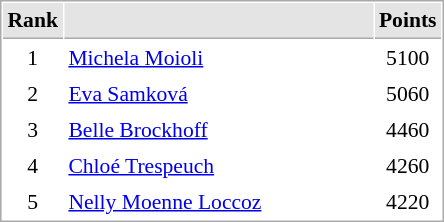<table cellspacing="1" cellpadding="3" style="border:1px solid #aaa; font-size:90%;">
<tr style="background:#e4e4e4;">
<th style="border-bottom:1px solid #aaa; width:10px;">Rank</th>
<th style="border-bottom:1px solid #aaa; width:200px;"></th>
<th style="border-bottom:1px solid #aaa; width:20px;">Points</th>
</tr>
<tr>
<td align=center>1</td>
<td> <a href='#'>Michela Moioli</a></td>
<td align=center>5100</td>
</tr>
<tr>
<td align=center>2</td>
<td> <a href='#'>Eva Samková</a></td>
<td align=center>5060</td>
</tr>
<tr>
<td align=center>3</td>
<td> <a href='#'>Belle Brockhoff</a></td>
<td align=center>4460</td>
</tr>
<tr>
<td align=center>4</td>
<td> <a href='#'>Chloé Trespeuch</a></td>
<td align=center>4260</td>
</tr>
<tr>
<td align=center>5</td>
<td> <a href='#'>Nelly Moenne Loccoz</a></td>
<td align=center>4220</td>
</tr>
</table>
